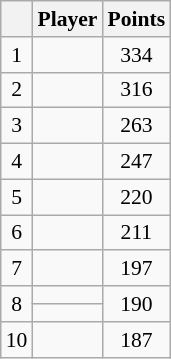<table class="wikitable plainrowheaders" style="font-size:90%;">
<tr>
<th scope=col></th>
<th scope=col>Player</th>
<th scope=col>Points</th>
</tr>
<tr>
<td align=center>1</td>
<td> </td>
<td align=center>334</td>
</tr>
<tr>
<td align=center>2</td>
<td> </td>
<td align=center>316</td>
</tr>
<tr>
<td align=center>3</td>
<td> </td>
<td align=center>263</td>
</tr>
<tr>
<td align=center>4</td>
<td> </td>
<td align=center>247</td>
</tr>
<tr>
<td align=center>5</td>
<td> </td>
<td align=center>220</td>
</tr>
<tr>
<td align=center>6</td>
<td> </td>
<td align=center>211</td>
</tr>
<tr>
<td align=center>7</td>
<td> </td>
<td align=center>197</td>
</tr>
<tr>
<td align=center rowspan="2">8</td>
<td> </td>
<td align=center rowspan="2">190</td>
</tr>
<tr>
<td> </td>
</tr>
<tr>
<td align=center>10</td>
<td> </td>
<td align=center>187</td>
</tr>
</table>
